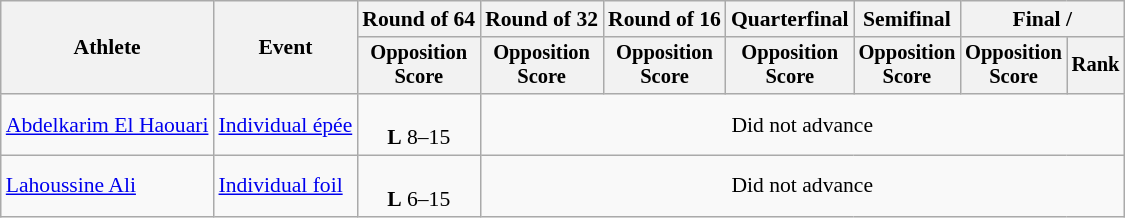<table class="wikitable" style="text-align:left; font-size:90%">
<tr>
<th rowspan="2">Athlete</th>
<th rowspan="2">Event</th>
<th>Round of 64</th>
<th>Round of 32</th>
<th>Round of 16</th>
<th>Quarterfinal</th>
<th>Semifinal</th>
<th colspan=2>Final / </th>
</tr>
<tr style="font-size:95%">
<th>Opposition <br> Score</th>
<th>Opposition <br> Score</th>
<th>Opposition <br> Score</th>
<th>Opposition <br> Score</th>
<th>Opposition <br> Score</th>
<th>Opposition <br> Score</th>
<th>Rank</th>
</tr>
<tr align=center>
<td align=left><a href='#'>Abdelkarim El Haouari</a></td>
<td align=left><a href='#'>Individual épée</a></td>
<td><br><strong>L</strong> 8–15</td>
<td colspan=6>Did not advance</td>
</tr>
<tr align=center>
<td align=left><a href='#'>Lahoussine Ali</a></td>
<td align=left><a href='#'>Individual foil</a></td>
<td><br><strong>L</strong> 6–15</td>
<td colspan=6>Did not advance</td>
</tr>
</table>
